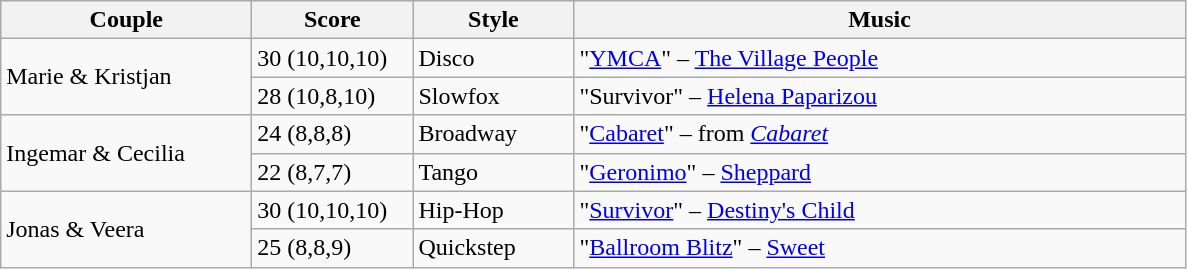<table class="wikitable">
<tr>
<th width="160">Couple</th>
<th width="100">Score</th>
<th width="100">Style</th>
<th width="400">Music</th>
</tr>
<tr>
<td rowspan=2>Marie & Kristjan</td>
<td>30 (10,10,10)</td>
<td>Disco</td>
<td>"<a href='#'>YMCA</a>" – <a href='#'>The Village People</a></td>
</tr>
<tr>
<td>28 (10,8,10)</td>
<td>Slowfox</td>
<td>"Survivor" – <a href='#'>Helena Paparizou</a></td>
</tr>
<tr>
<td rowspan=2>Ingemar & Cecilia</td>
<td>24 (8,8,8)</td>
<td>Broadway</td>
<td>"<a href='#'>Cabaret</a>" – from <em><a href='#'>Cabaret</a></em></td>
</tr>
<tr>
<td>22 (8,7,7)</td>
<td>Tango</td>
<td>"<a href='#'>Geronimo</a>" – <a href='#'>Sheppard</a></td>
</tr>
<tr>
<td rowspan=2>Jonas & Veera</td>
<td>30 (10,10,10)</td>
<td>Hip-Hop</td>
<td>"<a href='#'>Survivor</a>" – <a href='#'>Destiny's Child</a></td>
</tr>
<tr>
<td>25 (8,8,9)</td>
<td>Quickstep</td>
<td>"<a href='#'>Ballroom Blitz</a>" – <a href='#'>Sweet</a></td>
</tr>
</table>
